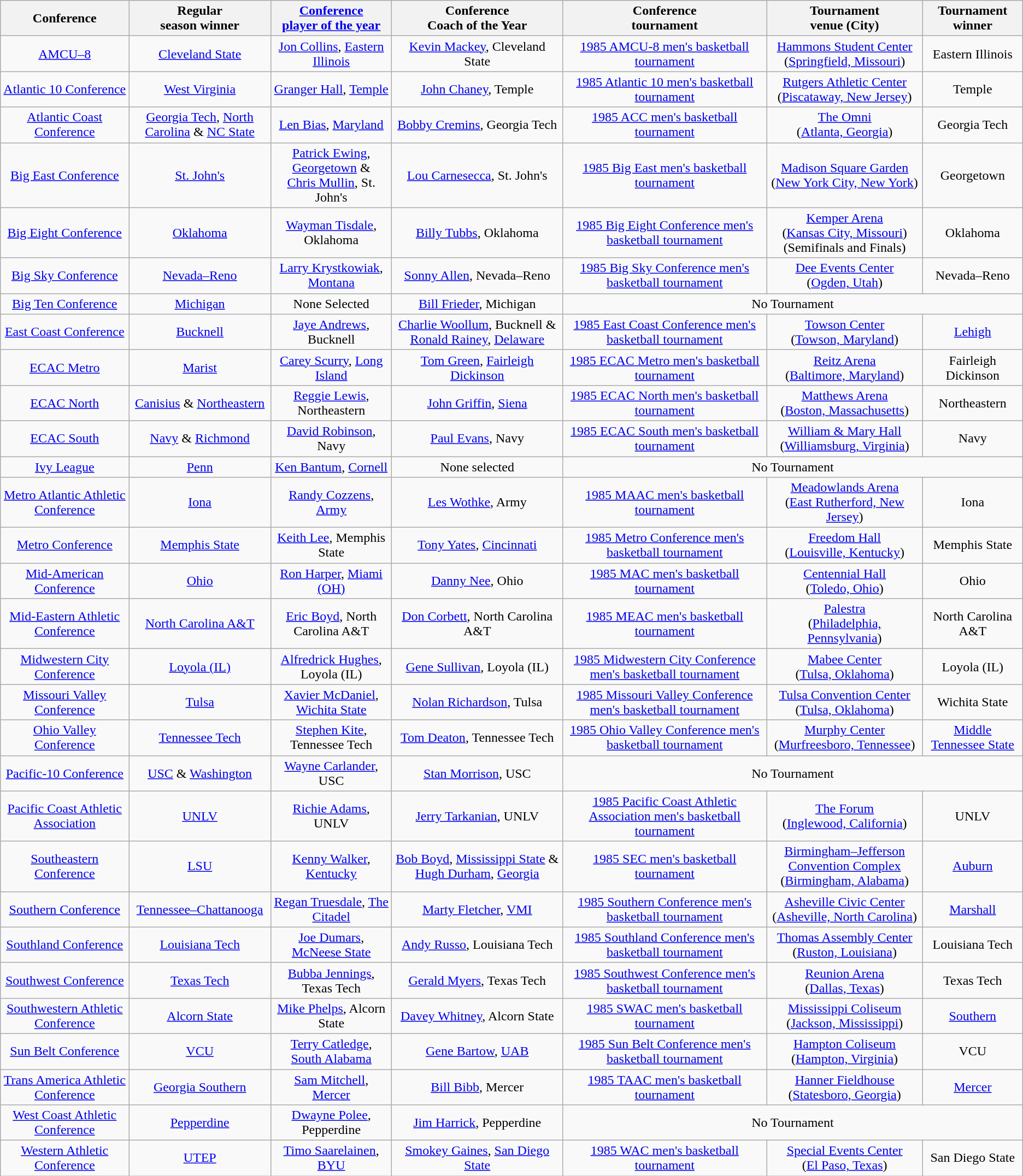<table class="wikitable" style="text-align:center;">
<tr>
<th>Conference</th>
<th>Regular <br> season winner</th>
<th><a href='#'>Conference <br> player of the year</a></th>
<th>Conference <br> Coach of the Year</th>
<th>Conference <br> tournament</th>
<th>Tournament <br> venue (City)</th>
<th>Tournament <br> winner</th>
</tr>
<tr>
<td><a href='#'>AMCU–8</a></td>
<td><a href='#'>Cleveland State</a></td>
<td><a href='#'>Jon Collins</a>, <a href='#'>Eastern Illinois</a></td>
<td><a href='#'>Kevin Mackey</a>, Cleveland State</td>
<td><a href='#'>1985 AMCU-8 men's basketball tournament</a></td>
<td><a href='#'>Hammons Student Center</a><br>(<a href='#'>Springfield, Missouri</a>)</td>
<td>Eastern Illinois</td>
</tr>
<tr>
<td><a href='#'>Atlantic 10 Conference</a></td>
<td><a href='#'>West Virginia</a></td>
<td><a href='#'>Granger Hall</a>, <a href='#'>Temple</a></td>
<td><a href='#'>John Chaney</a>, Temple</td>
<td><a href='#'>1985 Atlantic 10 men's basketball tournament</a></td>
<td><a href='#'>Rutgers Athletic Center</a><br>(<a href='#'>Piscataway, New Jersey</a>)</td>
<td>Temple</td>
</tr>
<tr>
<td><a href='#'>Atlantic Coast Conference</a></td>
<td><a href='#'>Georgia Tech</a>, <a href='#'>North Carolina</a> & <a href='#'>NC State</a></td>
<td><a href='#'>Len Bias</a>, <a href='#'>Maryland</a></td>
<td><a href='#'>Bobby Cremins</a>, Georgia Tech</td>
<td><a href='#'>1985 ACC men's basketball tournament</a></td>
<td><a href='#'>The Omni</a><br>(<a href='#'>Atlanta, Georgia</a>)</td>
<td>Georgia Tech</td>
</tr>
<tr>
<td><a href='#'>Big East Conference</a></td>
<td><a href='#'>St. John's</a></td>
<td><a href='#'>Patrick Ewing</a>, <a href='#'>Georgetown</a> &<br><a href='#'>Chris Mullin</a>, St. John's</td>
<td><a href='#'>Lou Carnesecca</a>, St. John's</td>
<td><a href='#'>1985 Big East men's basketball tournament</a></td>
<td><a href='#'>Madison Square Garden</a><br>(<a href='#'>New York City, New York</a>)</td>
<td>Georgetown</td>
</tr>
<tr>
<td><a href='#'>Big Eight Conference</a></td>
<td><a href='#'>Oklahoma</a></td>
<td><a href='#'>Wayman Tisdale</a>, Oklahoma</td>
<td><a href='#'>Billy Tubbs</a>, Oklahoma</td>
<td><a href='#'>1985 Big Eight Conference men's basketball tournament</a></td>
<td><a href='#'>Kemper Arena</a><br>(<a href='#'>Kansas City, Missouri</a>)<br>(Semifinals and Finals)</td>
<td>Oklahoma</td>
</tr>
<tr>
<td><a href='#'>Big Sky Conference</a></td>
<td><a href='#'>Nevada–Reno</a></td>
<td><a href='#'>Larry Krystkowiak</a>, <a href='#'>Montana</a></td>
<td><a href='#'>Sonny Allen</a>, Nevada–Reno</td>
<td><a href='#'>1985 Big Sky Conference men's basketball tournament</a></td>
<td><a href='#'>Dee Events Center</a><br>(<a href='#'>Ogden, Utah</a>)</td>
<td>Nevada–Reno</td>
</tr>
<tr>
<td><a href='#'>Big Ten Conference</a></td>
<td><a href='#'>Michigan</a></td>
<td>None Selected</td>
<td><a href='#'>Bill Frieder</a>, Michigan</td>
<td colspan=3>No Tournament</td>
</tr>
<tr>
<td><a href='#'>East Coast Conference</a></td>
<td><a href='#'>Bucknell</a></td>
<td><a href='#'>Jaye Andrews</a>, Bucknell</td>
<td><a href='#'>Charlie Woollum</a>, Bucknell &<br><a href='#'>Ronald Rainey</a>, <a href='#'>Delaware</a></td>
<td><a href='#'>1985 East Coast Conference men's basketball tournament</a></td>
<td><a href='#'>Towson Center</a><br>(<a href='#'>Towson, Maryland</a>)</td>
<td><a href='#'>Lehigh</a></td>
</tr>
<tr>
<td><a href='#'>ECAC Metro</a></td>
<td><a href='#'>Marist</a></td>
<td><a href='#'>Carey Scurry</a>, <a href='#'>Long Island</a></td>
<td><a href='#'>Tom Green</a>, <a href='#'>Fairleigh Dickinson</a></td>
<td><a href='#'>1985 ECAC Metro men's basketball tournament</a></td>
<td><a href='#'>Reitz Arena</a><br>(<a href='#'>Baltimore, Maryland</a>)</td>
<td>Fairleigh Dickinson</td>
</tr>
<tr>
<td><a href='#'>ECAC North</a></td>
<td><a href='#'>Canisius</a> & <a href='#'>Northeastern</a></td>
<td><a href='#'>Reggie Lewis</a>, Northeastern</td>
<td><a href='#'>John Griffin</a>, <a href='#'>Siena</a></td>
<td><a href='#'>1985 ECAC North men's basketball tournament</a></td>
<td><a href='#'>Matthews Arena</a><br>(<a href='#'>Boston, Massachusetts</a>)</td>
<td>Northeastern</td>
</tr>
<tr>
<td><a href='#'>ECAC South</a></td>
<td><a href='#'>Navy</a> & <a href='#'>Richmond</a></td>
<td><a href='#'>David Robinson</a>, Navy</td>
<td><a href='#'>Paul Evans</a>, Navy</td>
<td><a href='#'>1985 ECAC South men's basketball tournament</a></td>
<td><a href='#'>William & Mary Hall</a><br>(<a href='#'>Williamsburg, Virginia</a>)</td>
<td>Navy</td>
</tr>
<tr>
<td><a href='#'>Ivy League</a></td>
<td><a href='#'>Penn</a></td>
<td><a href='#'>Ken Bantum</a>, <a href='#'>Cornell</a></td>
<td>None selected</td>
<td colspan=3>No Tournament</td>
</tr>
<tr>
<td><a href='#'>Metro Atlantic Athletic Conference</a></td>
<td><a href='#'>Iona</a></td>
<td><a href='#'>Randy Cozzens</a>, <a href='#'>Army</a></td>
<td><a href='#'>Les Wothke</a>, Army</td>
<td><a href='#'>1985 MAAC men's basketball tournament</a></td>
<td><a href='#'>Meadowlands Arena</a><br>(<a href='#'>East Rutherford, New Jersey</a>)</td>
<td>Iona</td>
</tr>
<tr>
<td><a href='#'>Metro Conference</a></td>
<td><a href='#'>Memphis State</a></td>
<td><a href='#'>Keith Lee</a>, Memphis State</td>
<td><a href='#'>Tony Yates</a>, <a href='#'>Cincinnati</a></td>
<td><a href='#'>1985 Metro Conference men's basketball tournament</a></td>
<td><a href='#'>Freedom Hall</a><br>(<a href='#'>Louisville, Kentucky</a>)</td>
<td>Memphis State</td>
</tr>
<tr>
<td><a href='#'>Mid-American Conference</a></td>
<td><a href='#'>Ohio</a></td>
<td><a href='#'>Ron Harper</a>, <a href='#'>Miami (OH)</a></td>
<td><a href='#'>Danny Nee</a>, Ohio</td>
<td><a href='#'>1985 MAC men's basketball tournament</a></td>
<td><a href='#'>Centennial Hall</a><br>(<a href='#'>Toledo, Ohio</a>)</td>
<td>Ohio</td>
</tr>
<tr>
<td><a href='#'>Mid-Eastern Athletic Conference</a></td>
<td><a href='#'>North Carolina A&T</a></td>
<td><a href='#'>Eric Boyd</a>, North Carolina A&T</td>
<td><a href='#'>Don Corbett</a>, North Carolina A&T</td>
<td><a href='#'>1985 MEAC men's basketball tournament</a></td>
<td><a href='#'>Palestra</a><br>(<a href='#'>Philadelphia, Pennsylvania</a>)</td>
<td>North Carolina A&T</td>
</tr>
<tr>
<td><a href='#'>Midwestern City Conference</a></td>
<td><a href='#'>Loyola (IL)</a></td>
<td><a href='#'>Alfredrick Hughes</a>, Loyola (IL)</td>
<td><a href='#'>Gene Sullivan</a>, Loyola (IL)</td>
<td><a href='#'>1985 Midwestern City Conference men's basketball tournament</a></td>
<td><a href='#'>Mabee Center</a><br>(<a href='#'>Tulsa, Oklahoma</a>)</td>
<td>Loyola (IL)</td>
</tr>
<tr>
<td><a href='#'>Missouri Valley Conference</a></td>
<td><a href='#'>Tulsa</a></td>
<td><a href='#'>Xavier McDaniel</a>, <a href='#'>Wichita State</a></td>
<td><a href='#'>Nolan Richardson</a>, Tulsa</td>
<td><a href='#'>1985 Missouri Valley Conference men's basketball tournament</a></td>
<td><a href='#'>Tulsa Convention Center</a><br>(<a href='#'>Tulsa, Oklahoma</a>)</td>
<td>Wichita State</td>
</tr>
<tr>
<td><a href='#'>Ohio Valley Conference</a></td>
<td><a href='#'>Tennessee Tech</a></td>
<td><a href='#'>Stephen Kite</a>, Tennessee Tech</td>
<td><a href='#'>Tom Deaton</a>, Tennessee Tech</td>
<td><a href='#'>1985 Ohio Valley Conference men's basketball tournament</a></td>
<td><a href='#'>Murphy Center</a><br>(<a href='#'>Murfreesboro, Tennessee</a>)</td>
<td><a href='#'>Middle Tennessee State</a></td>
</tr>
<tr>
<td><a href='#'>Pacific-10 Conference</a></td>
<td><a href='#'>USC</a> & <a href='#'>Washington</a></td>
<td><a href='#'>Wayne Carlander</a>, USC</td>
<td><a href='#'>Stan Morrison</a>, USC</td>
<td colspan=3>No Tournament</td>
</tr>
<tr>
<td><a href='#'>Pacific Coast Athletic Association</a></td>
<td><a href='#'>UNLV</a></td>
<td><a href='#'>Richie Adams</a>, UNLV</td>
<td><a href='#'>Jerry Tarkanian</a>, UNLV</td>
<td><a href='#'>1985 Pacific Coast Athletic Association men's basketball tournament</a></td>
<td><a href='#'>The Forum</a><br>(<a href='#'>Inglewood, California</a>)</td>
<td>UNLV</td>
</tr>
<tr>
<td><a href='#'>Southeastern Conference</a></td>
<td><a href='#'>LSU</a></td>
<td><a href='#'>Kenny Walker</a>, <a href='#'>Kentucky</a></td>
<td><a href='#'>Bob Boyd</a>, <a href='#'>Mississippi State</a> & <a href='#'>Hugh Durham</a>, <a href='#'>Georgia</a></td>
<td><a href='#'>1985 SEC men's basketball tournament</a></td>
<td><a href='#'>Birmingham–Jefferson Convention Complex</a><br>(<a href='#'>Birmingham, Alabama</a>)</td>
<td><a href='#'>Auburn</a></td>
</tr>
<tr>
<td><a href='#'>Southern Conference</a></td>
<td><a href='#'>Tennessee–Chattanooga</a></td>
<td><a href='#'>Regan Truesdale</a>, <a href='#'>The Citadel</a></td>
<td><a href='#'>Marty Fletcher</a>, <a href='#'>VMI</a></td>
<td><a href='#'>1985 Southern Conference men's basketball tournament</a></td>
<td><a href='#'>Asheville Civic Center</a><br>(<a href='#'>Asheville, North Carolina</a>)</td>
<td><a href='#'>Marshall</a></td>
</tr>
<tr>
<td><a href='#'>Southland Conference</a></td>
<td><a href='#'>Louisiana Tech</a></td>
<td><a href='#'>Joe Dumars</a>, <a href='#'>McNeese State</a></td>
<td><a href='#'>Andy Russo</a>, Louisiana Tech</td>
<td><a href='#'>1985 Southland Conference men's basketball tournament</a></td>
<td><a href='#'>Thomas Assembly Center</a><br>(<a href='#'>Ruston, Louisiana</a>)</td>
<td>Louisiana Tech</td>
</tr>
<tr>
<td><a href='#'>Southwest Conference</a></td>
<td><a href='#'>Texas Tech</a></td>
<td><a href='#'>Bubba Jennings</a>, Texas Tech</td>
<td><a href='#'>Gerald Myers</a>, Texas Tech</td>
<td><a href='#'>1985 Southwest Conference men's basketball tournament</a></td>
<td><a href='#'>Reunion Arena</a><br>(<a href='#'>Dallas, Texas</a>)</td>
<td>Texas Tech</td>
</tr>
<tr>
<td><a href='#'>Southwestern Athletic Conference</a></td>
<td><a href='#'>Alcorn State</a></td>
<td><a href='#'>Mike Phelps</a>, Alcorn State</td>
<td><a href='#'>Davey Whitney</a>, Alcorn State</td>
<td><a href='#'>1985 SWAC men's basketball tournament</a></td>
<td><a href='#'>Mississippi Coliseum</a><br>(<a href='#'>Jackson, Mississippi</a>)</td>
<td><a href='#'>Southern</a></td>
</tr>
<tr>
<td><a href='#'>Sun Belt Conference</a></td>
<td><a href='#'>VCU</a></td>
<td><a href='#'>Terry Catledge</a>, <a href='#'>South Alabama</a></td>
<td><a href='#'>Gene Bartow</a>, <a href='#'>UAB</a></td>
<td><a href='#'>1985 Sun Belt Conference men's basketball tournament</a></td>
<td><a href='#'>Hampton Coliseum</a><br>(<a href='#'>Hampton, Virginia</a>)</td>
<td>VCU</td>
</tr>
<tr>
<td><a href='#'>Trans America Athletic Conference</a></td>
<td><a href='#'>Georgia Southern</a></td>
<td><a href='#'>Sam Mitchell</a>, <a href='#'>Mercer</a></td>
<td><a href='#'>Bill Bibb</a>, Mercer</td>
<td><a href='#'>1985 TAAC men's basketball tournament</a></td>
<td><a href='#'>Hanner Fieldhouse</a><br>(<a href='#'>Statesboro, Georgia</a>)</td>
<td><a href='#'>Mercer</a></td>
</tr>
<tr>
<td><a href='#'>West Coast Athletic Conference</a></td>
<td><a href='#'>Pepperdine</a></td>
<td><a href='#'>Dwayne Polee</a>, Pepperdine</td>
<td><a href='#'>Jim Harrick</a>, Pepperdine</td>
<td colspan=3>No Tournament</td>
</tr>
<tr>
<td><a href='#'>Western Athletic Conference</a></td>
<td><a href='#'>UTEP</a></td>
<td><a href='#'>Timo Saarelainen</a>, <a href='#'>BYU</a></td>
<td><a href='#'>Smokey Gaines</a>, <a href='#'>San Diego State</a></td>
<td><a href='#'>1985 WAC men's basketball tournament</a></td>
<td><a href='#'>Special Events Center</a><br>(<a href='#'>El Paso, Texas</a>)</td>
<td>San Diego State</td>
</tr>
</table>
